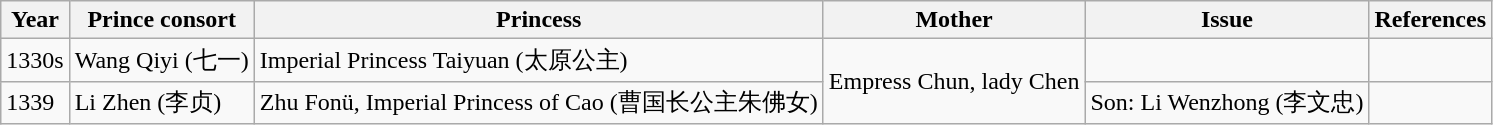<table class="wikitable">
<tr>
<th>Year</th>
<th>Prince consort</th>
<th>Princess</th>
<th>Mother</th>
<th>Issue</th>
<th>References</th>
</tr>
<tr>
<td>1330s</td>
<td>Wang Qiyi (七一)</td>
<td>Imperial Princess Taiyuan (太原公主)</td>
<td rowspan="2">Empress Chun, lady Chen</td>
<td></td>
<td></td>
</tr>
<tr>
<td>1339</td>
<td>Li Zhen (李贞)</td>
<td>Zhu Fonü, Imperial Princess of Cao (曹国长公主朱佛女)</td>
<td>Son: Li Wenzhong (李文忠)</td>
<td></td>
</tr>
</table>
